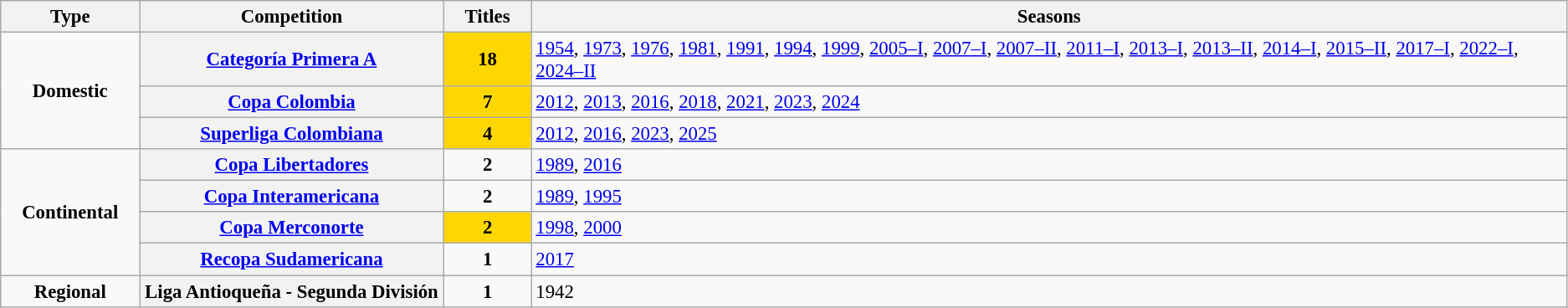<table class="wikitable plainrowheaders" style="font-size:95%; text-align:center;">
<tr>
<th style="width: 1%;">Type</th>
<th style="width: 5%;">Competition</th>
<th style="width: 1%;">Titles</th>
<th style="width: 21%;">Seasons</th>
</tr>
<tr>
<td rowspan="3"><strong>Domestic</strong></td>
<th scope=col><a href='#'>Categoría Primera A</a></th>
<td style="background-color:gold"><strong>18</strong></td>
<td align="left"><a href='#'>1954</a>, <a href='#'>1973</a>, <a href='#'>1976</a>, <a href='#'>1981</a>, <a href='#'>1991</a>, <a href='#'>1994</a>, <a href='#'>1999</a>, <a href='#'>2005–I</a>, <a href='#'>2007–I</a>, <a href='#'>2007–II</a>, <a href='#'>2011–I</a>, <a href='#'>2013–I</a>, <a href='#'>2013–II</a>, <a href='#'>2014–I</a>, <a href='#'>2015–II</a>, <a href='#'>2017–I</a>, <a href='#'>2022–I</a>, <a href='#'>2024–II</a></td>
</tr>
<tr>
<th scope=col><a href='#'>Copa Colombia</a></th>
<td style="background-color:gold"><strong>7</strong></td>
<td align="left"><a href='#'>2012</a>, <a href='#'>2013</a>, <a href='#'>2016</a>, <a href='#'>2018</a>, <a href='#'>2021</a>, <a href='#'>2023</a>, <a href='#'>2024</a></td>
</tr>
<tr>
<th scope=col><a href='#'>Superliga Colombiana</a></th>
<td style="background-color:gold"><strong>4</strong></td>
<td align="left"><a href='#'>2012</a>, <a href='#'>2016</a>, <a href='#'>2023</a>, <a href='#'>2025</a></td>
</tr>
<tr>
<td rowspan="4"><strong>Continental</strong></td>
<th scope=col><a href='#'>Copa Libertadores</a></th>
<td align="center"><strong>2</strong></td>
<td align="left"><a href='#'>1989</a>, <a href='#'>2016</a></td>
</tr>
<tr>
<th scope=col><a href='#'>Copa Interamericana</a></th>
<td align="center"><strong>2</strong></td>
<td align="left"><a href='#'>1989</a>, <a href='#'>1995</a></td>
</tr>
<tr>
<th scope=col><a href='#'>Copa Merconorte</a></th>
<td style="background-color:gold"><strong>2</strong></td>
<td align="left"><a href='#'>1998</a>, <a href='#'>2000</a></td>
</tr>
<tr>
<th scope=col><a href='#'>Recopa Sudamericana</a></th>
<td align="center"><strong>1</strong></td>
<td align="left"><a href='#'>2017</a></td>
</tr>
<tr>
<td rowspan="1"><strong>Regional</strong></td>
<th scope=col>Liga Antioqueña - Segunda División</th>
<td align="center"><strong>1</strong></td>
<td align="left">1942</td>
</tr>
</table>
